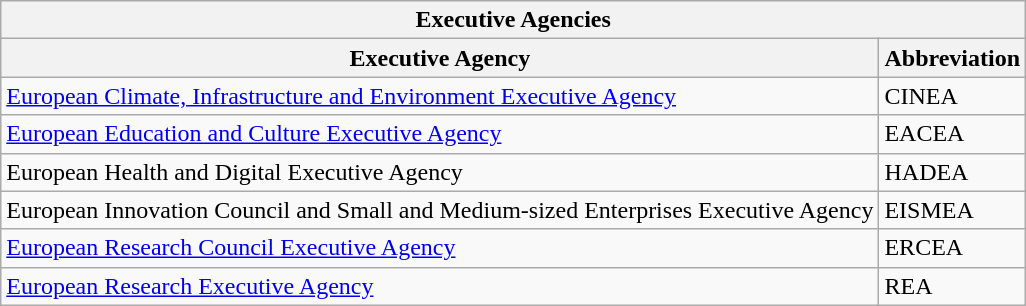<table class="wikitable sortable">
<tr>
<th colspan=2>Executive Agencies</th>
</tr>
<tr>
<th>Executive Agency</th>
<th>Abbreviation</th>
</tr>
<tr>
<td><a href='#'>European Climate, Infrastructure and Environment Executive Agency</a></td>
<td>CINEA</td>
</tr>
<tr>
<td><a href='#'>European Education and Culture Executive Agency</a></td>
<td>EACEA</td>
</tr>
<tr>
<td>European Health and Digital Executive Agency</td>
<td>HADEA</td>
</tr>
<tr>
<td>European Innovation Council and Small and Medium-sized Enterprises Executive Agency</td>
<td>EISMEA</td>
</tr>
<tr>
<td><a href='#'>European Research Council Executive Agency</a></td>
<td>ERCEA</td>
</tr>
<tr>
<td><a href='#'>European Research Executive Agency</a></td>
<td>REA</td>
</tr>
</table>
